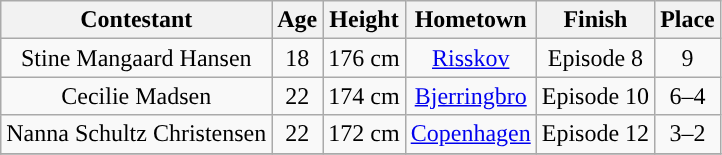<table class="wikitable" style="text-align:center;">
<tr>
<th colspan="1">Contestant</th>
<th colspan="1">Age</th>
<th colspan="1">Height</th>
<th colspan="1">Hometown</th>
<th>Finish</th>
<th>Place</th>
</tr>
<tr>
<td>Stine Mangaard Hansen</td>
<td>18</td>
<td>176 cm</td>
<td><a href='#'>Risskov</a></td>
<td>Episode 8</td>
<td>9</td>
</tr>
<tr>
<td>Cecilie Madsen</td>
<td>22</td>
<td>174 cm</td>
<td><a href='#'>Bjerringbro</a></td>
<td>Episode 10</td>
<td>6–4</td>
</tr>
<tr>
<td>Nanna Schultz Christensen</td>
<td>22</td>
<td>172 cm</td>
<td><a href='#'>Copenhagen</a></td>
<td>Episode 12</td>
<td>3–2</td>
</tr>
<tr>
</tr>
</table>
